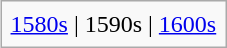<table class="infobox" id="toc">
<tr>
<td align="left"><a href='#'>1580s</a> | 1590s | <a href='#'>1600s</a></td>
</tr>
</table>
